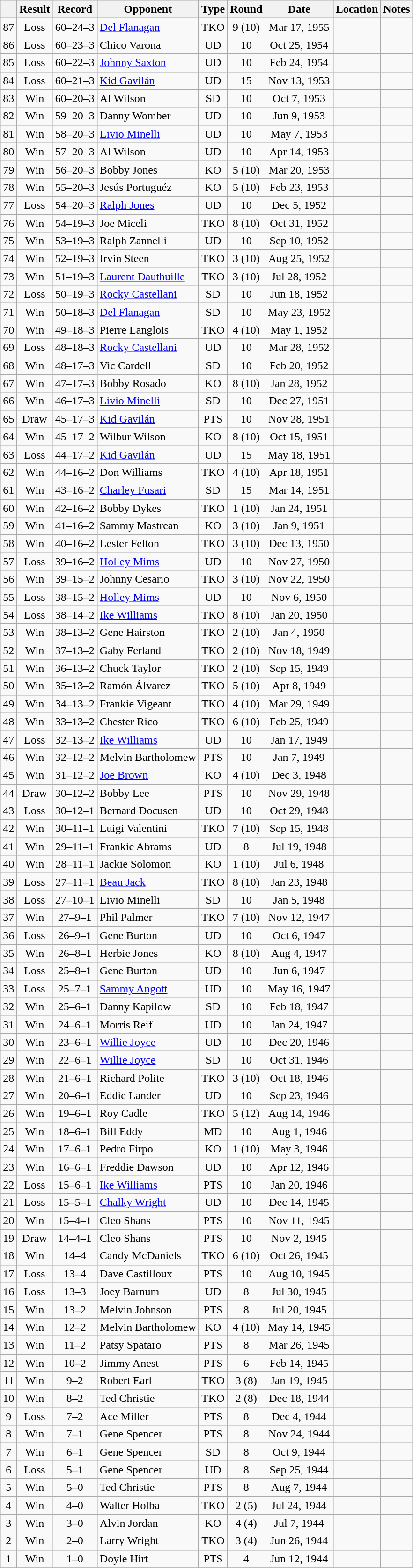<table class="wikitable" style="text-align:center">
<tr>
<th></th>
<th>Result</th>
<th>Record</th>
<th>Opponent</th>
<th>Type</th>
<th>Round</th>
<th>Date</th>
<th>Location</th>
<th>Notes</th>
</tr>
<tr>
<td>87</td>
<td>Loss</td>
<td>60–24–3</td>
<td align=left><a href='#'>Del Flanagan</a></td>
<td>TKO</td>
<td>9 (10)</td>
<td>Mar 17, 1955</td>
<td style="text-align:left;"></td>
<td></td>
</tr>
<tr>
<td>86</td>
<td>Loss</td>
<td>60–23–3</td>
<td align=left>Chico Varona</td>
<td>UD</td>
<td>10</td>
<td>Oct 25, 1954</td>
<td style="text-align:left;"></td>
<td></td>
</tr>
<tr>
<td>85</td>
<td>Loss</td>
<td>60–22–3</td>
<td align=left><a href='#'>Johnny Saxton</a></td>
<td>UD</td>
<td>10</td>
<td>Feb 24, 1954</td>
<td style="text-align:left;"></td>
<td></td>
</tr>
<tr>
<td>84</td>
<td>Loss</td>
<td>60–21–3</td>
<td align=left><a href='#'>Kid Gavilán</a></td>
<td>UD</td>
<td>15</td>
<td>Nov 13, 1953</td>
<td style="text-align:left;"></td>
<td style="text-align:left;"></td>
</tr>
<tr>
<td>83</td>
<td>Win</td>
<td>60–20–3</td>
<td align=left>Al Wilson</td>
<td>SD</td>
<td>10</td>
<td>Oct 7, 1953</td>
<td style="text-align:left;"></td>
<td></td>
</tr>
<tr>
<td>82</td>
<td>Win</td>
<td>59–20–3</td>
<td align=left>Danny Womber</td>
<td>UD</td>
<td>10</td>
<td>Jun 9, 1953</td>
<td style="text-align:left;"></td>
<td></td>
</tr>
<tr>
<td>81</td>
<td>Win</td>
<td>58–20–3</td>
<td align=left><a href='#'>Livio Minelli</a></td>
<td>UD</td>
<td>10</td>
<td>May 7, 1953</td>
<td style="text-align:left;"></td>
<td></td>
</tr>
<tr>
<td>80</td>
<td>Win</td>
<td>57–20–3</td>
<td align=left>Al Wilson</td>
<td>UD</td>
<td>10</td>
<td>Apr 14, 1953</td>
<td style="text-align:left;"></td>
<td></td>
</tr>
<tr>
<td>79</td>
<td>Win</td>
<td>56–20–3</td>
<td align=left>Bobby Jones</td>
<td>KO</td>
<td>5 (10)</td>
<td>Mar 20, 1953</td>
<td style="text-align:left;"></td>
<td></td>
</tr>
<tr>
<td>78</td>
<td>Win</td>
<td>55–20–3</td>
<td align=left>Jesús Portuguéz</td>
<td>KO</td>
<td>5 (10)</td>
<td>Feb 23, 1953</td>
<td style="text-align:left;"></td>
<td></td>
</tr>
<tr>
<td>77</td>
<td>Loss</td>
<td>54–20–3</td>
<td align=left><a href='#'>Ralph Jones</a></td>
<td>UD</td>
<td>10</td>
<td>Dec 5, 1952</td>
<td style="text-align:left;"></td>
<td></td>
</tr>
<tr>
<td>76</td>
<td>Win</td>
<td>54–19–3</td>
<td align=left>Joe Miceli</td>
<td>TKO</td>
<td>8 (10)</td>
<td>Oct 31, 1952</td>
<td style="text-align:left;"></td>
<td></td>
</tr>
<tr>
<td>75</td>
<td>Win</td>
<td>53–19–3</td>
<td align=left>Ralph Zannelli</td>
<td>UD</td>
<td>10</td>
<td>Sep 10, 1952</td>
<td style="text-align:left;"></td>
<td></td>
</tr>
<tr>
<td>74</td>
<td>Win</td>
<td>52–19–3</td>
<td align=left>Irvin Steen</td>
<td>TKO</td>
<td>3 (10)</td>
<td>Aug 25, 1952</td>
<td style="text-align:left;"></td>
<td></td>
</tr>
<tr>
<td>73</td>
<td>Win</td>
<td>51–19–3</td>
<td align=left><a href='#'>Laurent Dauthuille</a></td>
<td>TKO</td>
<td>3 (10)</td>
<td>Jul 28, 1952</td>
<td style="text-align:left;"></td>
<td></td>
</tr>
<tr>
<td>72</td>
<td>Loss</td>
<td>50–19–3</td>
<td align=left><a href='#'>Rocky Castellani</a></td>
<td>SD</td>
<td>10</td>
<td>Jun 18, 1952</td>
<td style="text-align:left;"></td>
<td></td>
</tr>
<tr>
<td>71</td>
<td>Win</td>
<td>50–18–3</td>
<td align=left><a href='#'>Del Flanagan</a></td>
<td>SD</td>
<td>10</td>
<td>May 23, 1952</td>
<td style="text-align:left;"></td>
<td></td>
</tr>
<tr>
<td>70</td>
<td>Win</td>
<td>49–18–3</td>
<td align=left>Pierre Langlois</td>
<td>TKO</td>
<td>4 (10)</td>
<td>May 1, 1952</td>
<td style="text-align:left;"></td>
<td></td>
</tr>
<tr>
<td>69</td>
<td>Loss</td>
<td>48–18–3</td>
<td align=left><a href='#'>Rocky Castellani</a></td>
<td>UD</td>
<td>10</td>
<td>Mar 28, 1952</td>
<td style="text-align:left;"></td>
<td></td>
</tr>
<tr>
<td>68</td>
<td>Win</td>
<td>48–17–3</td>
<td align=left>Vic Cardell</td>
<td>SD</td>
<td>10</td>
<td>Feb 20, 1952</td>
<td style="text-align:left;"></td>
<td></td>
</tr>
<tr>
<td>67</td>
<td>Win</td>
<td>47–17–3</td>
<td align=left>Bobby Rosado</td>
<td>KO</td>
<td>8 (10)</td>
<td>Jan 28, 1952</td>
<td style="text-align:left;"></td>
<td></td>
</tr>
<tr>
<td>66</td>
<td>Win</td>
<td>46–17–3</td>
<td align=left><a href='#'>Livio Minelli</a></td>
<td>SD</td>
<td>10</td>
<td>Dec 27, 1951</td>
<td style="text-align:left;"></td>
<td></td>
</tr>
<tr>
<td>65</td>
<td>Draw</td>
<td>45–17–3</td>
<td align=left><a href='#'>Kid Gavilán</a></td>
<td>PTS</td>
<td>10</td>
<td>Nov 28, 1951</td>
<td style="text-align:left;"></td>
<td></td>
</tr>
<tr>
<td>64</td>
<td>Win</td>
<td>45–17–2</td>
<td align=left>Wilbur Wilson</td>
<td>KO</td>
<td>8 (10)</td>
<td>Oct 15, 1951</td>
<td style="text-align:left;"></td>
<td></td>
</tr>
<tr>
<td>63</td>
<td>Loss</td>
<td>44–17–2</td>
<td align=left><a href='#'>Kid Gavilán</a></td>
<td>UD</td>
<td>15</td>
<td>May 18, 1951</td>
<td style="text-align:left;"></td>
<td style="text-align:left;"></td>
</tr>
<tr>
<td>62</td>
<td>Win</td>
<td>44–16–2</td>
<td align=left>Don Williams</td>
<td>TKO</td>
<td>4 (10)</td>
<td>Apr 18, 1951</td>
<td style="text-align:left;"></td>
<td></td>
</tr>
<tr>
<td>61</td>
<td>Win</td>
<td>43–16–2</td>
<td align=left><a href='#'>Charley Fusari</a></td>
<td>SD</td>
<td>15</td>
<td>Mar 14, 1951</td>
<td style="text-align:left;"></td>
<td style="text-align:left;"></td>
</tr>
<tr>
<td>60</td>
<td>Win</td>
<td>42–16–2</td>
<td align=left>Bobby Dykes</td>
<td>TKO</td>
<td>1 (10)</td>
<td>Jan 24, 1951</td>
<td style="text-align:left;"></td>
<td></td>
</tr>
<tr>
<td>59</td>
<td>Win</td>
<td>41–16–2</td>
<td align=left>Sammy Mastrean</td>
<td>KO</td>
<td>3 (10)</td>
<td>Jan 9, 1951</td>
<td style="text-align:left;"></td>
<td></td>
</tr>
<tr>
<td>58</td>
<td>Win</td>
<td>40–16–2</td>
<td align=left>Lester Felton</td>
<td>TKO</td>
<td>3 (10)</td>
<td>Dec 13, 1950</td>
<td style="text-align:left;"></td>
<td></td>
</tr>
<tr>
<td>57</td>
<td>Loss</td>
<td>39–16–2</td>
<td align=left><a href='#'>Holley Mims</a></td>
<td>UD</td>
<td>10</td>
<td>Nov 27, 1950</td>
<td style="text-align:left;"></td>
<td></td>
</tr>
<tr>
<td>56</td>
<td>Win</td>
<td>39–15–2</td>
<td align=left>Johnny Cesario</td>
<td>TKO</td>
<td>3 (10)</td>
<td>Nov 22, 1950</td>
<td style="text-align:left;"></td>
<td></td>
</tr>
<tr>
<td>55</td>
<td>Loss</td>
<td>38–15–2</td>
<td align=left><a href='#'>Holley Mims</a></td>
<td>UD</td>
<td>10</td>
<td>Nov 6, 1950</td>
<td style="text-align:left;"></td>
<td></td>
</tr>
<tr>
<td>54</td>
<td>Loss</td>
<td>38–14–2</td>
<td align=left><a href='#'>Ike Williams</a></td>
<td>TKO</td>
<td>8 (10)</td>
<td>Jan 20, 1950</td>
<td style="text-align:left;"></td>
<td></td>
</tr>
<tr>
<td>53</td>
<td>Win</td>
<td>38–13–2</td>
<td align=left>Gene Hairston</td>
<td>TKO</td>
<td>2 (10)</td>
<td>Jan 4, 1950</td>
<td style="text-align:left;"></td>
<td></td>
</tr>
<tr>
<td>52</td>
<td>Win</td>
<td>37–13–2</td>
<td align=left>Gaby Ferland</td>
<td>TKO</td>
<td>2 (10)</td>
<td>Nov 18, 1949</td>
<td style="text-align:left;"></td>
<td></td>
</tr>
<tr>
<td>51</td>
<td>Win</td>
<td>36–13–2</td>
<td align=left>Chuck Taylor</td>
<td>TKO</td>
<td>2 (10)</td>
<td>Sep 15, 1949</td>
<td style="text-align:left;"></td>
<td></td>
</tr>
<tr>
<td>50</td>
<td>Win</td>
<td>35–13–2</td>
<td align=left>Ramón Álvarez</td>
<td>TKO</td>
<td>5 (10)</td>
<td>Apr 8, 1949</td>
<td style="text-align:left;"></td>
<td></td>
</tr>
<tr>
<td>49</td>
<td>Win</td>
<td>34–13–2</td>
<td align=left>Frankie Vigeant</td>
<td>TKO</td>
<td>4 (10)</td>
<td>Mar 29, 1949</td>
<td style="text-align:left;"></td>
<td></td>
</tr>
<tr>
<td>48</td>
<td>Win</td>
<td>33–13–2</td>
<td align=left>Chester Rico</td>
<td>TKO</td>
<td>6 (10)</td>
<td>Feb 25, 1949</td>
<td style="text-align:left;"></td>
<td></td>
</tr>
<tr>
<td>47</td>
<td>Loss</td>
<td>32–13–2</td>
<td align=left><a href='#'>Ike Williams</a></td>
<td>UD</td>
<td>10</td>
<td>Jan 17, 1949</td>
<td style="text-align:left;"></td>
<td></td>
</tr>
<tr>
<td>46</td>
<td>Win</td>
<td>32–12–2</td>
<td align=left>Melvin Bartholomew</td>
<td>PTS</td>
<td>10</td>
<td>Jan 7, 1949</td>
<td style="text-align:left;"></td>
<td></td>
</tr>
<tr>
<td>45</td>
<td>Win</td>
<td>31–12–2</td>
<td align=left><a href='#'>Joe Brown</a></td>
<td>KO</td>
<td>4 (10)</td>
<td>Dec 3, 1948</td>
<td style="text-align:left;"></td>
<td></td>
</tr>
<tr>
<td>44</td>
<td>Draw</td>
<td>30–12–2</td>
<td align=left>Bobby Lee</td>
<td>PTS</td>
<td>10</td>
<td>Nov 29, 1948</td>
<td style="text-align:left;"></td>
<td></td>
</tr>
<tr>
<td>43</td>
<td>Loss</td>
<td>30–12–1</td>
<td align=left>Bernard Docusen</td>
<td>UD</td>
<td>10</td>
<td>Oct 29, 1948</td>
<td style="text-align:left;"></td>
<td></td>
</tr>
<tr>
<td>42</td>
<td>Win</td>
<td>30–11–1</td>
<td align=left>Luigi Valentini</td>
<td>TKO</td>
<td>7 (10)</td>
<td>Sep 15, 1948</td>
<td style="text-align:left;"></td>
<td></td>
</tr>
<tr>
<td>41</td>
<td>Win</td>
<td>29–11–1</td>
<td align=left>Frankie Abrams</td>
<td>UD</td>
<td>8</td>
<td>Jul 19, 1948</td>
<td style="text-align:left;"></td>
<td></td>
</tr>
<tr>
<td>40</td>
<td>Win</td>
<td>28–11–1</td>
<td align=left>Jackie Solomon</td>
<td>KO</td>
<td>1 (10)</td>
<td>Jul 6, 1948</td>
<td style="text-align:left;"></td>
<td></td>
</tr>
<tr>
<td>39</td>
<td>Loss</td>
<td>27–11–1</td>
<td align=left><a href='#'>Beau Jack</a></td>
<td>TKO</td>
<td>8 (10)</td>
<td>Jan 23, 1948</td>
<td style="text-align:left;"></td>
<td></td>
</tr>
<tr>
<td>38</td>
<td>Loss</td>
<td>27–10–1</td>
<td align=left>Livio Minelli</td>
<td>SD</td>
<td>10</td>
<td>Jan 5, 1948</td>
<td style="text-align:left;"></td>
<td></td>
</tr>
<tr>
<td>37</td>
<td>Win</td>
<td>27–9–1</td>
<td align=left>Phil Palmer</td>
<td>TKO</td>
<td>7 (10)</td>
<td>Nov 12, 1947</td>
<td style="text-align:left;"></td>
<td></td>
</tr>
<tr>
<td>36</td>
<td>Loss</td>
<td>26–9–1</td>
<td align=left>Gene Burton</td>
<td>UD</td>
<td>10</td>
<td>Oct 6, 1947</td>
<td style="text-align:left;"></td>
<td></td>
</tr>
<tr>
<td>35</td>
<td>Win</td>
<td>26–8–1</td>
<td align=left>Herbie Jones</td>
<td>KO</td>
<td>8 (10)</td>
<td>Aug 4, 1947</td>
<td style="text-align:left;"></td>
<td></td>
</tr>
<tr>
<td>34</td>
<td>Loss</td>
<td>25–8–1</td>
<td align=left>Gene Burton</td>
<td>UD</td>
<td>10</td>
<td>Jun 6, 1947</td>
<td style="text-align:left;"></td>
<td></td>
</tr>
<tr>
<td>33</td>
<td>Loss</td>
<td>25–7–1</td>
<td align=left><a href='#'>Sammy Angott</a></td>
<td>UD</td>
<td>10</td>
<td>May 16, 1947</td>
<td style="text-align:left;"></td>
<td></td>
</tr>
<tr>
<td>32</td>
<td>Win</td>
<td>25–6–1</td>
<td align=left>Danny Kapilow</td>
<td>SD</td>
<td>10</td>
<td>Feb 18, 1947</td>
<td style="text-align:left;"></td>
<td></td>
</tr>
<tr>
<td>31</td>
<td>Win</td>
<td>24–6–1</td>
<td align=left>Morris Reif</td>
<td>UD</td>
<td>10</td>
<td>Jan 24, 1947</td>
<td style="text-align:left;"></td>
<td></td>
</tr>
<tr>
<td>30</td>
<td>Win</td>
<td>23–6–1</td>
<td align=left><a href='#'>Willie Joyce</a></td>
<td>UD</td>
<td>10</td>
<td>Dec 20, 1946</td>
<td style="text-align:left;"></td>
<td></td>
</tr>
<tr>
<td>29</td>
<td>Win</td>
<td>22–6–1</td>
<td align=left><a href='#'>Willie Joyce</a></td>
<td>SD</td>
<td>10</td>
<td>Oct 31, 1946</td>
<td style="text-align:left;"></td>
<td></td>
</tr>
<tr>
<td>28</td>
<td>Win</td>
<td>21–6–1</td>
<td align=left>Richard Polite</td>
<td>TKO</td>
<td>3 (10)</td>
<td>Oct 18, 1946</td>
<td style="text-align:left;"></td>
<td></td>
</tr>
<tr>
<td>27</td>
<td>Win</td>
<td>20–6–1</td>
<td align=left>Eddie Lander</td>
<td>UD</td>
<td>10</td>
<td>Sep 23, 1946</td>
<td style="text-align:left;"></td>
<td></td>
</tr>
<tr>
<td>26</td>
<td>Win</td>
<td>19–6–1</td>
<td align=left>Roy Cadle</td>
<td>TKO</td>
<td>5 (12)</td>
<td>Aug 14, 1946</td>
<td style="text-align:left;"></td>
<td></td>
</tr>
<tr>
<td>25</td>
<td>Win</td>
<td>18–6–1</td>
<td align=left>Bill Eddy</td>
<td>MD</td>
<td>10</td>
<td>Aug 1, 1946</td>
<td style="text-align:left;"></td>
<td></td>
</tr>
<tr>
<td>24</td>
<td>Win</td>
<td>17–6–1</td>
<td align=left>Pedro Firpo</td>
<td>KO</td>
<td>1 (10)</td>
<td>May 3, 1946</td>
<td style="text-align:left;"></td>
<td></td>
</tr>
<tr>
<td>23</td>
<td>Win</td>
<td>16–6–1</td>
<td align=left>Freddie Dawson</td>
<td>UD</td>
<td>10</td>
<td>Apr 12, 1946</td>
<td style="text-align:left;"></td>
<td></td>
</tr>
<tr>
<td>22</td>
<td>Loss</td>
<td>15–6–1</td>
<td align=left><a href='#'>Ike Williams</a></td>
<td>PTS</td>
<td>10</td>
<td>Jan 20, 1946</td>
<td style="text-align:left;"></td>
<td></td>
</tr>
<tr>
<td>21</td>
<td>Loss</td>
<td>15–5–1</td>
<td align=left><a href='#'>Chalky Wright</a></td>
<td>UD</td>
<td>10</td>
<td>Dec 14, 1945</td>
<td style="text-align:left;"></td>
<td></td>
</tr>
<tr>
<td>20</td>
<td>Win</td>
<td>15–4–1</td>
<td align=left>Cleo Shans</td>
<td>PTS</td>
<td>10</td>
<td>Nov 11, 1945</td>
<td style="text-align:left;"></td>
<td></td>
</tr>
<tr>
<td>19</td>
<td>Draw</td>
<td>14–4–1</td>
<td align=left>Cleo Shans</td>
<td>PTS</td>
<td>10</td>
<td>Nov 2, 1945</td>
<td style="text-align:left;"></td>
<td></td>
</tr>
<tr>
<td>18</td>
<td>Win</td>
<td>14–4</td>
<td align=left>Candy McDaniels</td>
<td>TKO</td>
<td>6 (10)</td>
<td>Oct 26, 1945</td>
<td style="text-align:left;"></td>
<td></td>
</tr>
<tr>
<td>17</td>
<td>Loss</td>
<td>13–4</td>
<td align=left>Dave Castilloux</td>
<td>PTS</td>
<td>10</td>
<td>Aug 10, 1945</td>
<td style="text-align:left;"></td>
<td></td>
</tr>
<tr>
<td>16</td>
<td>Loss</td>
<td>13–3</td>
<td align=left>Joey Barnum</td>
<td>UD</td>
<td>8</td>
<td>Jul 30, 1945</td>
<td style="text-align:left;"></td>
<td></td>
</tr>
<tr>
<td>15</td>
<td>Win</td>
<td>13–2</td>
<td align=left>Melvin Johnson</td>
<td>PTS</td>
<td>8</td>
<td>Jul 20, 1945</td>
<td style="text-align:left;"></td>
<td></td>
</tr>
<tr>
<td>14</td>
<td>Win</td>
<td>12–2</td>
<td align=left>Melvin Bartholomew</td>
<td>KO</td>
<td>4 (10)</td>
<td>May 14, 1945</td>
<td style="text-align:left;"></td>
<td></td>
</tr>
<tr>
<td>13</td>
<td>Win</td>
<td>11–2</td>
<td align=left>Patsy Spataro</td>
<td>PTS</td>
<td>8</td>
<td>Mar 26, 1945</td>
<td style="text-align:left;"></td>
<td></td>
</tr>
<tr>
<td>12</td>
<td>Win</td>
<td>10–2</td>
<td align=left>Jimmy Anest</td>
<td>PTS</td>
<td>6</td>
<td>Feb 14, 1945</td>
<td style="text-align:left;"></td>
<td></td>
</tr>
<tr>
<td>11</td>
<td>Win</td>
<td>9–2</td>
<td align=left>Robert Earl</td>
<td>TKO</td>
<td>3 (8)</td>
<td>Jan 19, 1945</td>
<td style="text-align:left;"></td>
<td></td>
</tr>
<tr>
<td>10</td>
<td>Win</td>
<td>8–2</td>
<td align=left>Ted Christie</td>
<td>TKO</td>
<td>2 (8)</td>
<td>Dec 18, 1944</td>
<td style="text-align:left;"></td>
<td></td>
</tr>
<tr>
<td>9</td>
<td>Loss</td>
<td>7–2</td>
<td align=left>Ace Miller</td>
<td>PTS</td>
<td>8</td>
<td>Dec 4, 1944</td>
<td style="text-align:left;"></td>
<td></td>
</tr>
<tr>
<td>8</td>
<td>Win</td>
<td>7–1</td>
<td align=left>Gene Spencer</td>
<td>PTS</td>
<td>8</td>
<td>Nov 24, 1944</td>
<td style="text-align:left;"></td>
<td></td>
</tr>
<tr>
<td>7</td>
<td>Win</td>
<td>6–1</td>
<td align=left>Gene Spencer</td>
<td>SD</td>
<td>8</td>
<td>Oct 9, 1944</td>
<td style="text-align:left;"></td>
<td></td>
</tr>
<tr>
<td>6</td>
<td>Loss</td>
<td>5–1</td>
<td align=left>Gene Spencer</td>
<td>UD</td>
<td>8</td>
<td>Sep 25, 1944</td>
<td style="text-align:left;"></td>
<td></td>
</tr>
<tr>
<td>5</td>
<td>Win</td>
<td>5–0</td>
<td align=left>Ted Christie</td>
<td>PTS</td>
<td>8</td>
<td>Aug 7, 1944</td>
<td style="text-align:left;"></td>
<td></td>
</tr>
<tr>
<td>4</td>
<td>Win</td>
<td>4–0</td>
<td align=left>Walter Holba</td>
<td>TKO</td>
<td>2 (5)</td>
<td>Jul 24, 1944</td>
<td style="text-align:left;"></td>
<td></td>
</tr>
<tr>
<td>3</td>
<td>Win</td>
<td>3–0</td>
<td align=left>Alvin Jordan</td>
<td>KO</td>
<td>4 (4)</td>
<td>Jul 7, 1944</td>
<td style="text-align:left;"></td>
<td></td>
</tr>
<tr>
<td>2</td>
<td>Win</td>
<td>2–0</td>
<td align=left>Larry Wright</td>
<td>TKO</td>
<td>3 (4)</td>
<td>Jun 26, 1944</td>
<td style="text-align:left;"></td>
<td></td>
</tr>
<tr>
<td>1</td>
<td>Win</td>
<td>1–0</td>
<td align=left>Doyle Hirt</td>
<td>PTS</td>
<td>4</td>
<td>Jun 12, 1944</td>
<td style="text-align:left;"></td>
<td></td>
</tr>
<tr>
</tr>
</table>
